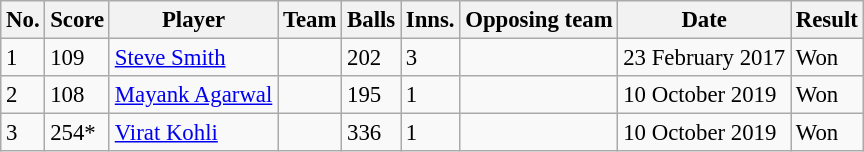<table class="wikitable sortable" style="font-size:95%">
<tr>
<th>No.</th>
<th>Score</th>
<th>Player</th>
<th>Team</th>
<th>Balls</th>
<th>Inns.</th>
<th>Opposing team</th>
<th>Date</th>
<th>Result</th>
</tr>
<tr>
<td>1</td>
<td>109</td>
<td><a href='#'>Steve Smith</a></td>
<td></td>
<td>202</td>
<td>3</td>
<td></td>
<td>23 February 2017</td>
<td>Won</td>
</tr>
<tr>
<td>2</td>
<td>108</td>
<td><a href='#'>Mayank Agarwal</a></td>
<td></td>
<td>195</td>
<td>1</td>
<td></td>
<td>10 October 2019</td>
<td>Won</td>
</tr>
<tr>
<td>3</td>
<td>254*</td>
<td><a href='#'>Virat Kohli</a></td>
<td></td>
<td>336</td>
<td>1</td>
<td></td>
<td>10 October 2019</td>
<td>Won</td>
</tr>
</table>
